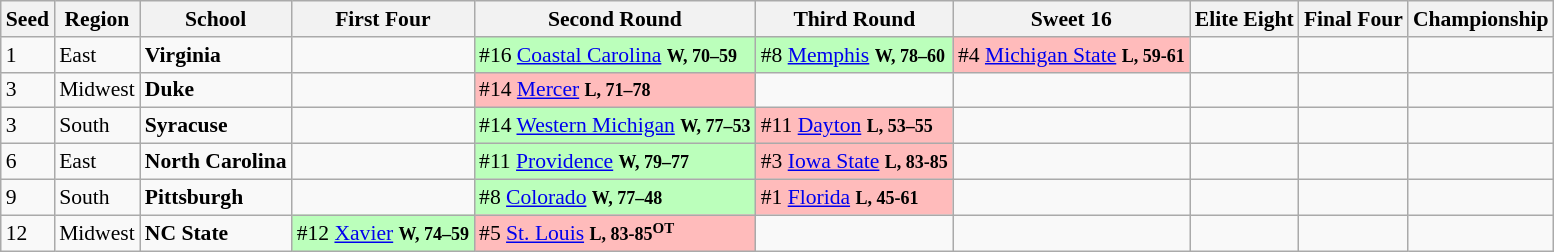<table class="sortable wikitable" style="white-space:nowrap; font-size:90%;">
<tr>
<th>Seed</th>
<th>Region</th>
<th>School</th>
<th>First Four</th>
<th>Second Round</th>
<th>Third Round</th>
<th>Sweet 16</th>
<th>Elite Eight</th>
<th>Final Four</th>
<th>Championship</th>
</tr>
<tr>
<td>1</td>
<td>East</td>
<td><strong>Virginia</strong></td>
<td> </td>
<td style="background:#bfb;">#16 <a href='#'>Coastal Carolina</a> <small><strong>W, 70–59</strong></small></td>
<td style="background:#bfb;">#8 <a href='#'>Memphis</a> <small><strong>W, 78–60</strong></small></td>
<td style="background:#fbb;">#4 <a href='#'>Michigan State</a> <small><strong>L, 59-61</strong></small></td>
<td> </td>
<td> </td>
<td> </td>
</tr>
<tr>
<td>3</td>
<td>Midwest</td>
<td><strong>Duke</strong></td>
<td> </td>
<td style="background:#fbb;">#14 <a href='#'>Mercer</a> <small><strong>L, 71–78</strong></small></td>
<td> </td>
<td> </td>
<td> </td>
<td> </td>
<td> </td>
</tr>
<tr>
<td>3</td>
<td>South</td>
<td><strong>Syracuse</strong></td>
<td> </td>
<td style="background:#bfb;">#14 <a href='#'>Western Michigan</a> <small><strong>W, 77–53</strong></small></td>
<td style="background:#fbb;">#11 <a href='#'>Dayton</a> <small><strong>L, 53–55</strong></small></td>
<td> </td>
<td> </td>
<td> </td>
<td> </td>
</tr>
<tr>
<td>6</td>
<td>East</td>
<td><strong>North Carolina</strong></td>
<td> </td>
<td style="background:#bfb;">#11 <a href='#'>Providence</a> <small><strong>W, 79–77</strong></small></td>
<td style="background:#fbb;">#3 <a href='#'>Iowa State</a> <small><strong>L, 83-85</strong></small></td>
<td> </td>
<td> </td>
<td> </td>
<td> </td>
</tr>
<tr>
<td>9</td>
<td>South</td>
<td><strong>Pittsburgh</strong></td>
<td> </td>
<td style="background:#bfb;">#8 <a href='#'>Colorado</a> <small><strong>W, 77–48</strong></small></td>
<td style="background:#fbb;">#1 <a href='#'>Florida</a> <small><strong>L, 45-61</strong></small></td>
<td> </td>
<td> </td>
<td> </td>
<td> </td>
</tr>
<tr>
<td>12</td>
<td>Midwest</td>
<td><strong>NC State</strong></td>
<td style="background:#bfb;">#12 <a href='#'>Xavier</a> <small><strong>W, 74–59</strong></small></td>
<td style="background:#fbb;">#5 <a href='#'>St. Louis</a> <small><strong>L, 83-85<sup>OT</sup></strong></small></td>
<td> </td>
<td> </td>
<td> </td>
<td> </td>
<td> </td>
</tr>
</table>
